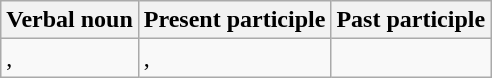<table class="wikitable">
<tr>
<th>Verbal noun</th>
<th>Present participle</th>
<th>Past participle</th>
</tr>
<tr>
<td>, </td>
<td>, </td>
<td></td>
</tr>
</table>
